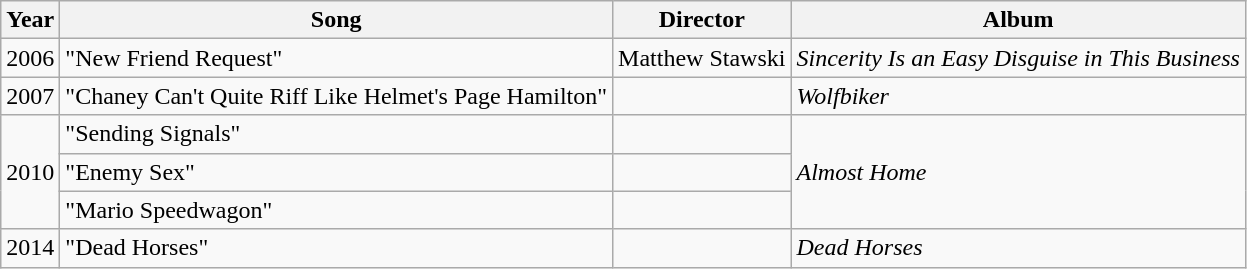<table class=wikitable>
<tr>
<th>Year</th>
<th>Song</th>
<th>Director</th>
<th>Album</th>
</tr>
<tr>
<td>2006</td>
<td>"New Friend Request"</td>
<td>Matthew Stawski</td>
<td><em>Sincerity Is an Easy Disguise in This Business</em></td>
</tr>
<tr>
<td>2007</td>
<td>"Chaney Can't Quite Riff Like Helmet's Page Hamilton"</td>
<td></td>
<td><em>Wolfbiker</em></td>
</tr>
<tr>
<td rowspan=3>2010</td>
<td>"Sending Signals"</td>
<td></td>
<td rowspan=3><em>Almost Home</em></td>
</tr>
<tr>
<td>"Enemy Sex"</td>
<td></td>
</tr>
<tr>
<td>"Mario Speedwagon"</td>
<td></td>
</tr>
<tr>
<td>2014</td>
<td>"Dead Horses"</td>
<td></td>
<td><em>Dead Horses</em></td>
</tr>
</table>
